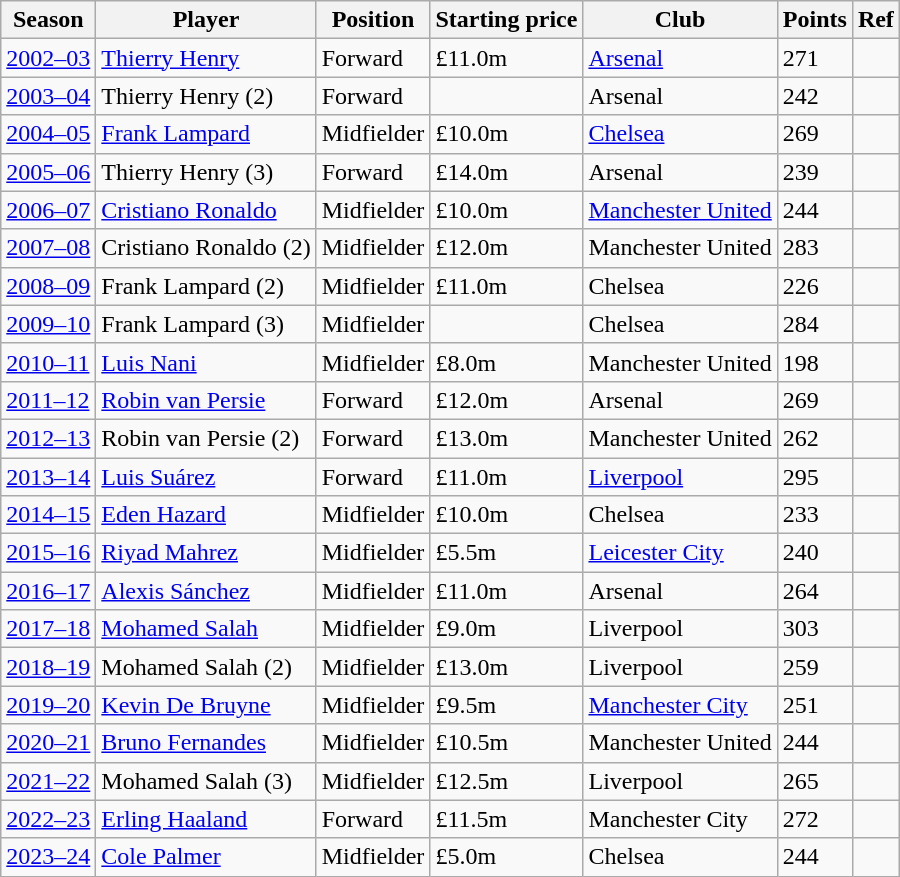<table class="wikitable">
<tr>
<th>Season</th>
<th>Player</th>
<th>Position</th>
<th>Starting price</th>
<th>Club</th>
<th>Points</th>
<th>Ref</th>
</tr>
<tr>
<td><a href='#'>2002–03</a></td>
<td><a href='#'>Thierry Henry</a></td>
<td>Forward</td>
<td>£11.0m</td>
<td><a href='#'>Arsenal</a></td>
<td>271</td>
<td></td>
</tr>
<tr>
<td><a href='#'>2003–04</a></td>
<td>Thierry Henry (2)</td>
<td>Forward</td>
<td></td>
<td>Arsenal</td>
<td>242</td>
<td></td>
</tr>
<tr>
<td><a href='#'>2004–05</a></td>
<td><a href='#'>Frank Lampard</a></td>
<td>Midfielder</td>
<td>£10.0m</td>
<td><a href='#'>Chelsea</a></td>
<td>269</td>
<td></td>
</tr>
<tr>
<td><a href='#'>2005–06</a></td>
<td>Thierry Henry (3)</td>
<td>Forward</td>
<td>£14.0m</td>
<td>Arsenal</td>
<td>239</td>
<td></td>
</tr>
<tr>
<td><a href='#'>2006–07</a></td>
<td><a href='#'>Cristiano Ronaldo</a></td>
<td>Midfielder</td>
<td>£10.0m</td>
<td><a href='#'>Manchester United</a></td>
<td>244</td>
<td></td>
</tr>
<tr>
<td><a href='#'>2007–08</a></td>
<td>Cristiano Ronaldo (2)</td>
<td>Midfielder</td>
<td>£12.0m</td>
<td>Manchester United</td>
<td>283</td>
<td></td>
</tr>
<tr>
<td><a href='#'>2008–09</a></td>
<td>Frank Lampard (2)</td>
<td>Midfielder</td>
<td>£11.0m</td>
<td>Chelsea</td>
<td>226</td>
<td></td>
</tr>
<tr>
<td><a href='#'>2009–10</a></td>
<td>Frank Lampard (3)</td>
<td>Midfielder</td>
<td></td>
<td>Chelsea</td>
<td>284</td>
<td></td>
</tr>
<tr>
<td><a href='#'>2010–11</a></td>
<td><a href='#'>Luis Nani</a></td>
<td>Midfielder</td>
<td>£8.0m</td>
<td>Manchester United</td>
<td>198</td>
<td></td>
</tr>
<tr>
<td><a href='#'>2011–12</a></td>
<td><a href='#'>Robin van Persie</a></td>
<td>Forward</td>
<td>£12.0m</td>
<td>Arsenal</td>
<td>269</td>
<td></td>
</tr>
<tr>
<td><a href='#'>2012–13</a></td>
<td>Robin van Persie (2)</td>
<td>Forward</td>
<td>£13.0m</td>
<td>Manchester United</td>
<td>262</td>
<td></td>
</tr>
<tr>
<td><a href='#'>2013–14</a></td>
<td><a href='#'>Luis Suárez</a></td>
<td>Forward</td>
<td>£11.0m</td>
<td><a href='#'>Liverpool</a></td>
<td>295</td>
<td></td>
</tr>
<tr>
<td><a href='#'>2014–15</a></td>
<td><a href='#'>Eden Hazard</a></td>
<td>Midfielder</td>
<td>£10.0m</td>
<td>Chelsea</td>
<td>233</td>
<td></td>
</tr>
<tr>
<td><a href='#'>2015–16</a></td>
<td><a href='#'>Riyad Mahrez</a></td>
<td>Midfielder</td>
<td>£5.5m</td>
<td><a href='#'>Leicester City</a></td>
<td>240</td>
<td></td>
</tr>
<tr>
<td><a href='#'>2016–17</a></td>
<td><a href='#'>Alexis Sánchez</a></td>
<td>Midfielder</td>
<td>£11.0m</td>
<td>Arsenal</td>
<td>264</td>
<td></td>
</tr>
<tr>
<td><a href='#'>2017–18</a></td>
<td><a href='#'>Mohamed Salah</a></td>
<td>Midfielder</td>
<td>£9.0m</td>
<td>Liverpool</td>
<td>303</td>
<td></td>
</tr>
<tr>
<td><a href='#'>2018–19</a></td>
<td>Mohamed Salah (2)</td>
<td>Midfielder</td>
<td>£13.0m</td>
<td>Liverpool</td>
<td>259</td>
<td></td>
</tr>
<tr>
<td><a href='#'>2019–20</a></td>
<td><a href='#'>Kevin De Bruyne</a></td>
<td>Midfielder</td>
<td>£9.5m</td>
<td><a href='#'>Manchester City</a></td>
<td>251</td>
<td></td>
</tr>
<tr>
<td><a href='#'>2020–21</a></td>
<td><a href='#'>Bruno Fernandes</a></td>
<td>Midfielder</td>
<td>£10.5m</td>
<td>Manchester United</td>
<td>244</td>
<td></td>
</tr>
<tr>
<td><a href='#'>2021–22</a></td>
<td>Mohamed Salah (3)</td>
<td>Midfielder</td>
<td>£12.5m</td>
<td>Liverpool</td>
<td>265</td>
<td></td>
</tr>
<tr>
<td><a href='#'>2022–23</a></td>
<td><a href='#'>Erling Haaland</a></td>
<td>Forward</td>
<td>£11.5m</td>
<td>Manchester City</td>
<td>272</td>
<td></td>
</tr>
<tr>
<td><a href='#'>2023–24</a></td>
<td><a href='#'>Cole Palmer</a></td>
<td>Midfielder</td>
<td>£5.0m</td>
<td>Chelsea</td>
<td>244</td>
<td></td>
</tr>
</table>
